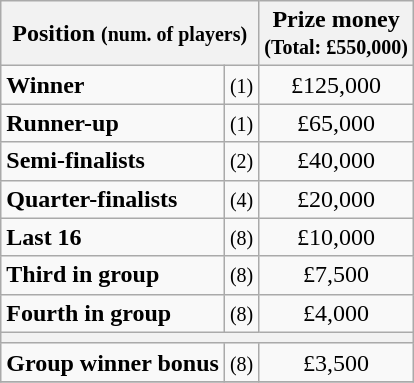<table class="wikitable">
<tr>
<th colspan=2>Position <small>(num. of players)</small></th>
<th>Prize money<br><small>(Total: £550,000)</small></th>
</tr>
<tr>
<td><strong>Winner</strong></td>
<td align=center><small>(1)</small></td>
<td align=center>£125,000</td>
</tr>
<tr>
<td><strong>Runner-up</strong></td>
<td align=center><small>(1)</small></td>
<td align=center>£65,000</td>
</tr>
<tr>
<td><strong>Semi-finalists</strong></td>
<td align=center><small>(2)</small></td>
<td align=center>£40,000</td>
</tr>
<tr>
<td><strong>Quarter-finalists</strong></td>
<td align=center><small>(4)</small></td>
<td align=center>£20,000</td>
</tr>
<tr>
<td><strong>Last 16</strong></td>
<td align=center><small>(8)</small></td>
<td align=center>£10,000</td>
</tr>
<tr>
<td><strong>Third in group</strong></td>
<td align=center><small>(8)</small></td>
<td align=center>£7,500</td>
</tr>
<tr>
<td><strong>Fourth in group</strong></td>
<td align=center><small>(8)</small></td>
<td align=center>£4,000</td>
</tr>
<tr>
<th colspan=3></th>
</tr>
<tr>
<td><strong>Group winner bonus</strong></td>
<td align=center><small>(8)</small></td>
<td align=center>£3,500</td>
</tr>
<tr>
</tr>
</table>
